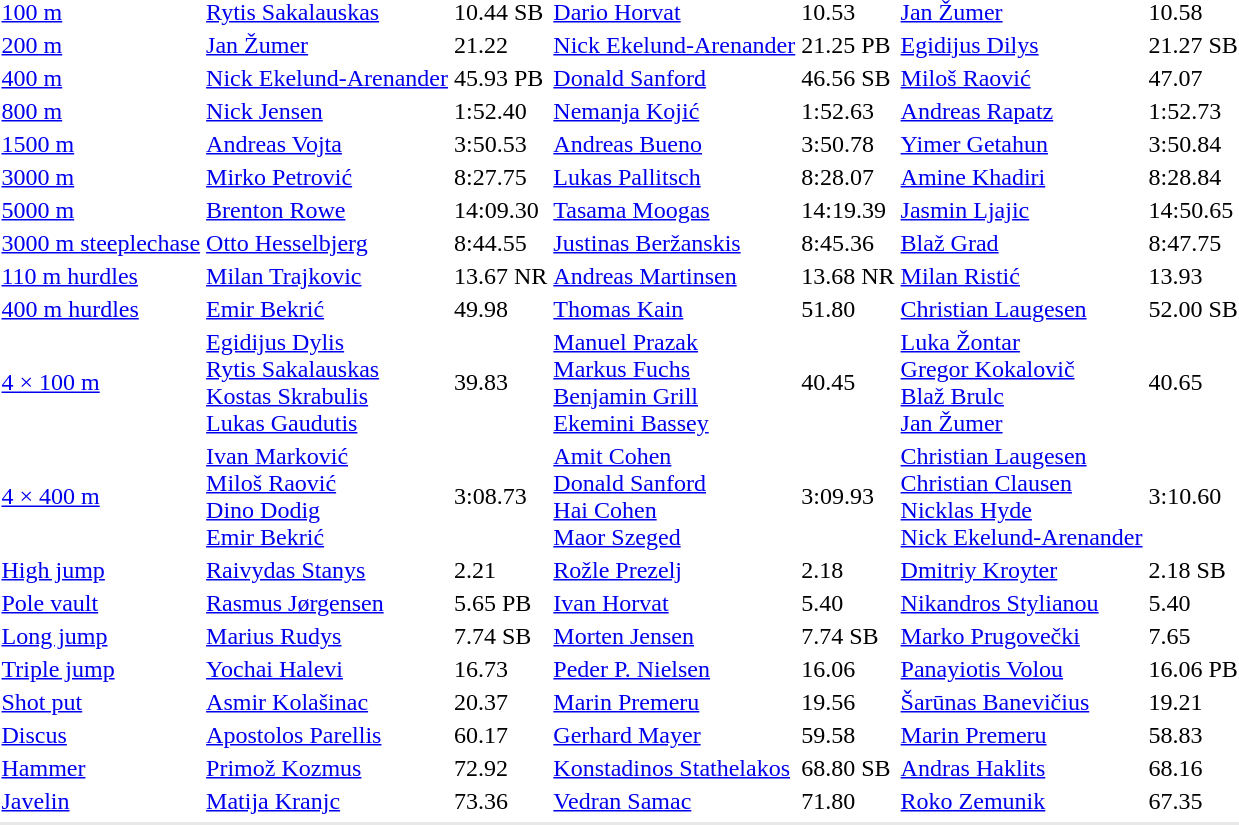<table>
<tr>
<td><a href='#'>100 m</a></td>
<td><a href='#'>Rytis Sakalauskas</a><br></td>
<td>10.44 SB</td>
<td><a href='#'>Dario Horvat</a><br></td>
<td>10.53</td>
<td><a href='#'>Jan Žumer</a><br></td>
<td>10.58</td>
</tr>
<tr>
<td><a href='#'>200 m</a></td>
<td><a href='#'>Jan Žumer</a><br></td>
<td>21.22</td>
<td><a href='#'>Nick Ekelund-Arenander</a><br></td>
<td>21.25 PB</td>
<td><a href='#'>Egidijus Dilys</a><br></td>
<td>21.27 SB</td>
</tr>
<tr>
<td><a href='#'>400 m</a></td>
<td><a href='#'>Nick Ekelund-Arenander</a><br></td>
<td>45.93 PB</td>
<td><a href='#'>Donald Sanford</a><br></td>
<td>46.56 SB</td>
<td><a href='#'>Miloš Raović</a><br></td>
<td>47.07</td>
</tr>
<tr>
<td><a href='#'>800 m</a></td>
<td><a href='#'>Nick Jensen</a><br></td>
<td>1:52.40</td>
<td><a href='#'>Nemanja Kojić</a><br></td>
<td>1:52.63</td>
<td><a href='#'>Andreas Rapatz</a><br></td>
<td>1:52.73</td>
</tr>
<tr>
<td><a href='#'>1500 m</a></td>
<td><a href='#'>Andreas Vojta</a><br></td>
<td>3:50.53</td>
<td><a href='#'>Andreas Bueno</a><br></td>
<td>3:50.78</td>
<td><a href='#'>Yimer Getahun</a><br></td>
<td>3:50.84</td>
</tr>
<tr>
<td><a href='#'>3000 m</a></td>
<td><a href='#'>Mirko Petrović</a><br></td>
<td>8:27.75</td>
<td><a href='#'>Lukas Pallitsch</a><br></td>
<td>8:28.07</td>
<td><a href='#'>Amine Khadiri</a><br></td>
<td>8:28.84</td>
</tr>
<tr>
<td><a href='#'>5000 m</a></td>
<td><a href='#'>Brenton Rowe</a><br></td>
<td>14:09.30</td>
<td><a href='#'>Tasama Moogas</a><br></td>
<td>14:19.39</td>
<td><a href='#'>Jasmin Ljajic</a><br></td>
<td>14:50.65</td>
</tr>
<tr>
<td><a href='#'>3000 m steeplechase</a></td>
<td><a href='#'>Otto Hesselbjerg</a><br></td>
<td>8:44.55</td>
<td><a href='#'>Justinas Beržanskis</a><br></td>
<td>8:45.36</td>
<td><a href='#'>Blaž Grad</a><br></td>
<td>8:47.75</td>
</tr>
<tr>
<td><a href='#'>110 m hurdles</a></td>
<td><a href='#'>Milan Trajkovic</a><br></td>
<td>13.67 NR</td>
<td><a href='#'>Andreas Martinsen</a><br></td>
<td>13.68 NR</td>
<td><a href='#'>Milan Ristić</a><br></td>
<td>13.93</td>
</tr>
<tr>
<td><a href='#'>400 m hurdles</a></td>
<td><a href='#'>Emir Bekrić</a><br></td>
<td>49.98</td>
<td><a href='#'>Thomas Kain</a><br></td>
<td>51.80</td>
<td><a href='#'>Christian Laugesen</a><br></td>
<td>52.00 SB</td>
</tr>
<tr>
<td><a href='#'>4 × 100 m</a></td>
<td><a href='#'>Egidijus Dylis</a><br><a href='#'>Rytis Sakalauskas</a><br><a href='#'>Kostas Skrabulis</a><br><a href='#'>Lukas Gaudutis</a><br></td>
<td>39.83</td>
<td><a href='#'>Manuel Prazak</a><br><a href='#'>Markus Fuchs</a><br><a href='#'>Benjamin Grill</a><br><a href='#'>Ekemini Bassey</a><br></td>
<td>40.45</td>
<td><a href='#'>Luka Žontar</a><br><a href='#'>Gregor Kokalovič</a><br><a href='#'>Blaž Brulc</a><br><a href='#'>Jan Žumer</a><br></td>
<td>40.65</td>
</tr>
<tr>
<td><a href='#'>4 × 400 m</a></td>
<td><a href='#'>Ivan Marković</a><br><a href='#'>Miloš Raović</a><br><a href='#'>Dino Dodig</a><br><a href='#'>Emir Bekrić</a><br></td>
<td>3:08.73</td>
<td><a href='#'>Amit Cohen</a><br><a href='#'>Donald Sanford</a><br><a href='#'>Hai Cohen</a><br><a href='#'>Maor Szeged</a><br></td>
<td>3:09.93</td>
<td><a href='#'>Christian Laugesen</a><br><a href='#'>Christian Clausen</a><br><a href='#'>Nicklas Hyde</a><br><a href='#'>Nick Ekelund-Arenander</a><br></td>
<td>3:10.60</td>
</tr>
<tr>
<td><a href='#'>High jump</a></td>
<td><a href='#'>Raivydas Stanys</a><br></td>
<td>2.21</td>
<td><a href='#'>Rožle Prezelj</a><br></td>
<td>2.18</td>
<td><a href='#'>Dmitriy Kroyter</a><br></td>
<td>2.18 SB</td>
</tr>
<tr>
<td><a href='#'>Pole vault</a></td>
<td><a href='#'>Rasmus Jørgensen</a><br></td>
<td>5.65 PB</td>
<td><a href='#'>Ivan Horvat</a><br></td>
<td>5.40</td>
<td><a href='#'>Nikandros Stylianou</a><br></td>
<td>5.40</td>
</tr>
<tr>
<td><a href='#'>Long jump</a></td>
<td><a href='#'>Marius Rudys</a><br></td>
<td>7.74 SB</td>
<td><a href='#'>Morten Jensen</a><br></td>
<td>7.74 SB</td>
<td><a href='#'>Marko Prugovečki</a><br></td>
<td>7.65</td>
</tr>
<tr>
<td><a href='#'>Triple jump</a></td>
<td><a href='#'>Yochai Halevi</a><br></td>
<td>16.73</td>
<td><a href='#'>Peder P. Nielsen</a><br></td>
<td>16.06</td>
<td><a href='#'>Panayiotis Volou</a><br></td>
<td>16.06 PB</td>
</tr>
<tr>
<td><a href='#'>Shot put</a></td>
<td><a href='#'>Asmir Kolašinac</a><br></td>
<td>20.37</td>
<td><a href='#'>Marin Premeru</a><br></td>
<td>19.56</td>
<td><a href='#'>Šarūnas Banevičius</a><br></td>
<td>19.21</td>
</tr>
<tr>
<td><a href='#'>Discus</a></td>
<td><a href='#'>Apostolos Parellis</a><br></td>
<td>60.17</td>
<td><a href='#'>Gerhard Mayer</a><br></td>
<td>59.58</td>
<td><a href='#'>Marin Premeru</a><br></td>
<td>58.83</td>
</tr>
<tr>
<td><a href='#'>Hammer</a></td>
<td><a href='#'>Primož Kozmus</a><br></td>
<td>72.92</td>
<td><a href='#'>Konstadinos Stathelakos</a><br></td>
<td>68.80 SB</td>
<td><a href='#'>Andras Haklits</a><br></td>
<td>68.16</td>
</tr>
<tr>
<td><a href='#'>Javelin</a></td>
<td><a href='#'>Matija Kranjc</a><br></td>
<td>73.36</td>
<td><a href='#'>Vedran Samac</a><br></td>
<td>71.80</td>
<td><a href='#'>Roko Zemunik</a><br></td>
<td>67.35</td>
</tr>
<tr>
</tr>
<tr bgcolor= e8e8e8>
<td colspan=7></td>
</tr>
</table>
